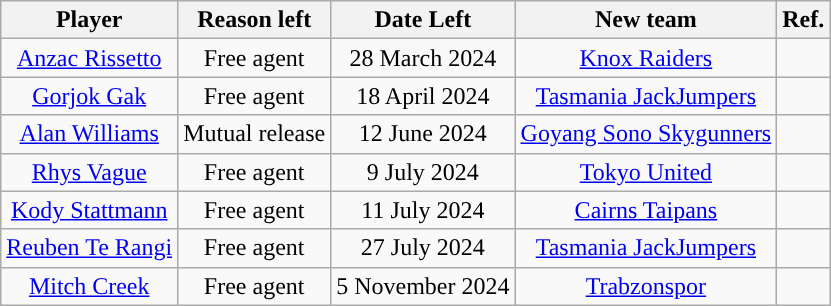<table class="wikitable sortable sortable" style="text-align: center">
<tr>
<th>Player</th>
<th>Reason left</th>
<th>Date Left</th>
<th>New team</th>
<th>Ref.</th>
</tr>
<tr>
<td><a href='#'>Anzac Rissetto</a></td>
<td>Free agent</td>
<td>28 March 2024</td>
<td><a href='#'>Knox Raiders</a></td>
<td></td>
</tr>
<tr>
<td><a href='#'>Gorjok Gak</a></td>
<td>Free agent</td>
<td>18 April 2024</td>
<td><a href='#'>Tasmania JackJumpers</a></td>
<td></td>
</tr>
<tr>
<td><a href='#'>Alan Williams</a></td>
<td>Mutual release</td>
<td>12 June 2024</td>
<td><a href='#'>Goyang Sono Skygunners</a></td>
<td></td>
</tr>
<tr>
<td><a href='#'>Rhys Vague</a></td>
<td>Free agent</td>
<td>9 July 2024</td>
<td><a href='#'>Tokyo United</a></td>
<td></td>
</tr>
<tr>
<td><a href='#'>Kody Stattmann</a></td>
<td>Free agent</td>
<td>11 July 2024</td>
<td><a href='#'>Cairns Taipans</a></td>
<td></td>
</tr>
<tr>
<td><a href='#'>Reuben Te Rangi</a></td>
<td>Free agent</td>
<td>27 July 2024</td>
<td><a href='#'>Tasmania JackJumpers</a></td>
<td></td>
</tr>
<tr>
<td><a href='#'>Mitch Creek</a></td>
<td>Free agent</td>
<td>5 November 2024</td>
<td><a href='#'>Trabzonspor</a></td>
<td></td>
</tr>
</table>
